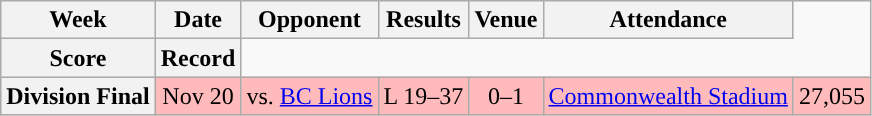<table class="wikitable" style="text-align:center">
<tr>
<th>Week</th>
<th>Date</th>
<th>Opponent</th>
<th>Results</th>
<th>Venue</th>
<th>Attendance</th>
</tr>
<tr>
<th>Score</th>
<th>Record</th>
</tr>
<tr style="background:#ffbbbb">
<th>Division Final</th>
<td>Nov 20</td>
<td>vs. <a href='#'>BC Lions</a></td>
<td>L 19–37</td>
<td>0–1</td>
<td><a href='#'>Commonwealth Stadium</a></td>
<td>27,055</td>
</tr>
</table>
